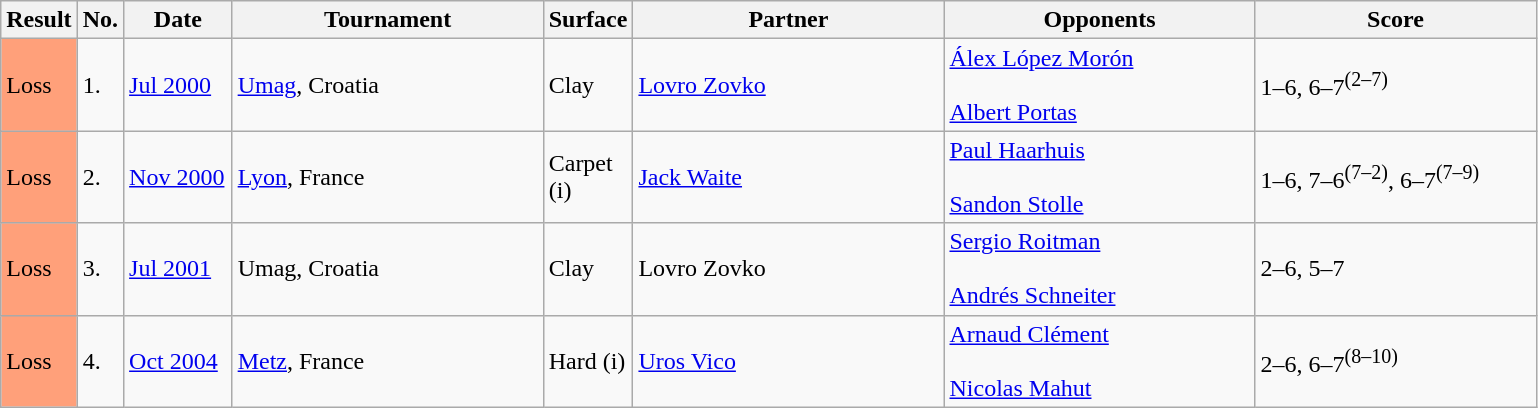<table class="sortable wikitable">
<tr>
<th style="width:40px">Result</th>
<th style="width:20px" class="unsortable">No.</th>
<th style="width:65px">Date</th>
<th style="width:200px">Tournament</th>
<th style="width:50px">Surface</th>
<th style="width:200px">Partner</th>
<th style="width:200px">Opponents</th>
<th style="width:180px" class="unsortable">Score</th>
</tr>
<tr>
<td style="background:#ffa07a;">Loss</td>
<td>1.</td>
<td><a href='#'>Jul 2000</a></td>
<td><a href='#'>Umag</a>, Croatia</td>
<td>Clay</td>
<td> <a href='#'>Lovro Zovko</a></td>
<td> <a href='#'>Álex López Morón</a><br><br> <a href='#'>Albert Portas</a></td>
<td>1–6, 6–7<sup>(2–7)</sup></td>
</tr>
<tr>
<td style="background:#ffa07a;">Loss</td>
<td>2.</td>
<td><a href='#'>Nov 2000</a></td>
<td><a href='#'>Lyon</a>, France</td>
<td>Carpet (i)</td>
<td> <a href='#'>Jack Waite</a></td>
<td> <a href='#'>Paul Haarhuis</a><br><br> <a href='#'>Sandon Stolle</a></td>
<td>1–6, 7–6<sup>(7–2)</sup>, 6–7<sup>(7–9)</sup></td>
</tr>
<tr>
<td style="background:#ffa07a;">Loss</td>
<td>3.</td>
<td><a href='#'>Jul 2001</a></td>
<td>Umag, Croatia</td>
<td>Clay</td>
<td> Lovro Zovko</td>
<td> <a href='#'>Sergio Roitman</a><br><br> <a href='#'>Andrés Schneiter</a></td>
<td>2–6, 5–7</td>
</tr>
<tr>
<td style="background:#ffa07a;">Loss</td>
<td>4.</td>
<td><a href='#'>Oct 2004</a></td>
<td><a href='#'>Metz</a>, France</td>
<td>Hard (i)</td>
<td> <a href='#'>Uros Vico</a></td>
<td> <a href='#'>Arnaud Clément</a><br><br> <a href='#'>Nicolas Mahut</a></td>
<td>2–6, 6–7<sup>(8–10)</sup></td>
</tr>
</table>
